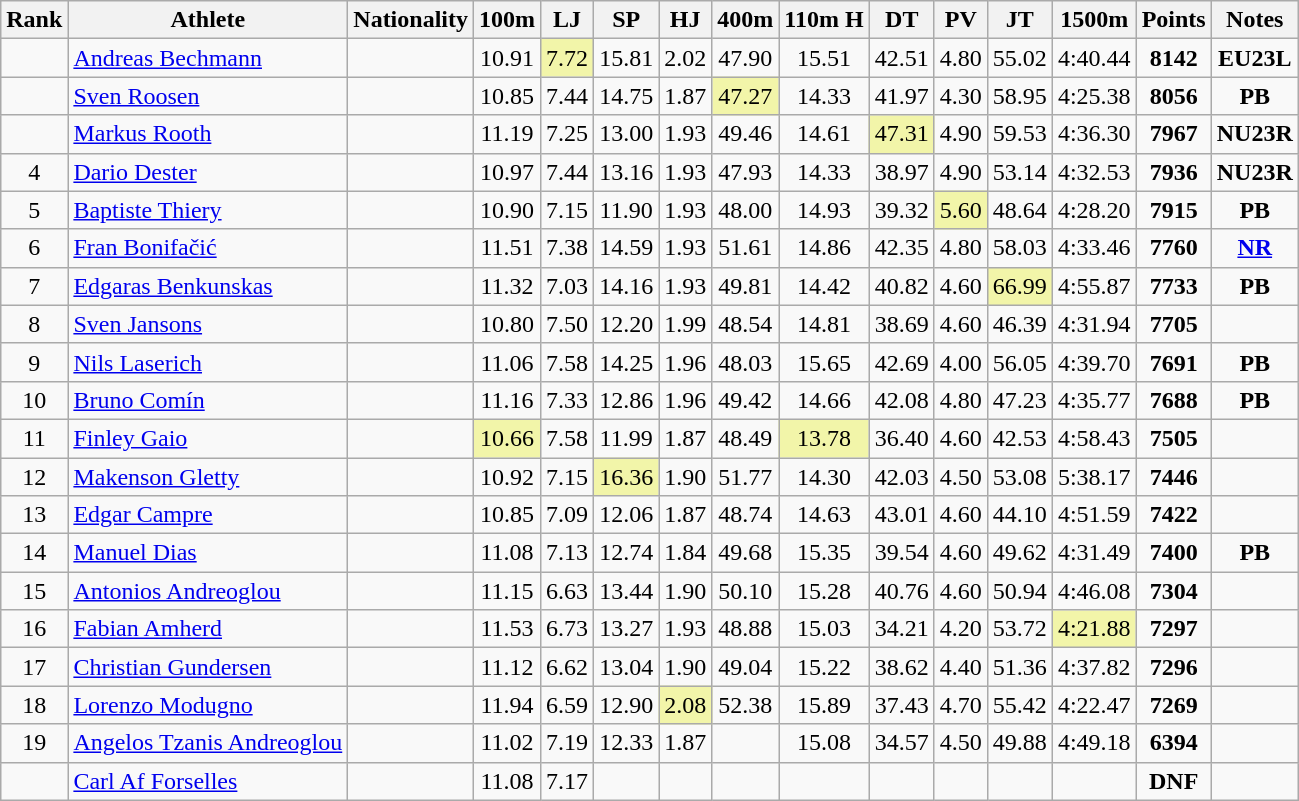<table class="wikitable sortable" style=" text-align:center">
<tr>
<th>Rank</th>
<th>Athlete</th>
<th>Nationality</th>
<th>100m</th>
<th>LJ</th>
<th>SP</th>
<th>HJ</th>
<th>400m</th>
<th>110m H</th>
<th>DT</th>
<th>PV</th>
<th>JT</th>
<th>1500m</th>
<th>Points</th>
<th>Notes</th>
</tr>
<tr>
<td></td>
<td align=left><a href='#'>Andreas Bechmann</a></td>
<td align=left></td>
<td>10.91</td>
<td bgcolor=#F2F5A9>7.72</td>
<td>15.81</td>
<td>2.02</td>
<td>47.90</td>
<td>15.51</td>
<td>42.51</td>
<td>4.80</td>
<td>55.02</td>
<td>4:40.44</td>
<td><strong>8142</strong></td>
<td><strong>EU23L</strong></td>
</tr>
<tr>
<td></td>
<td align=left><a href='#'>Sven Roosen</a></td>
<td align=left></td>
<td>10.85</td>
<td>7.44</td>
<td>14.75</td>
<td>1.87</td>
<td bgcolor=#F2F5A9>47.27</td>
<td>14.33</td>
<td>41.97</td>
<td>4.30</td>
<td>58.95</td>
<td>4:25.38</td>
<td><strong>8056</strong></td>
<td><strong>PB</strong></td>
</tr>
<tr>
<td></td>
<td align=left><a href='#'>Markus Rooth</a></td>
<td align=left></td>
<td>11.19</td>
<td>7.25</td>
<td>13.00</td>
<td>1.93</td>
<td>49.46</td>
<td>14.61</td>
<td bgcolor=#F2F5A9>47.31</td>
<td>4.90</td>
<td>59.53</td>
<td>4:36.30</td>
<td><strong>7967</strong></td>
<td><strong>NU23R</strong></td>
</tr>
<tr>
<td>4</td>
<td align=left><a href='#'>Dario Dester</a></td>
<td align=left></td>
<td>10.97</td>
<td>7.44</td>
<td>13.16</td>
<td>1.93</td>
<td>47.93</td>
<td>14.33</td>
<td>38.97</td>
<td>4.90</td>
<td>53.14</td>
<td>4:32.53</td>
<td><strong>7936</strong></td>
<td><strong>NU23R</strong></td>
</tr>
<tr>
<td>5</td>
<td align=left><a href='#'>Baptiste Thiery</a></td>
<td align=left></td>
<td>10.90</td>
<td>7.15</td>
<td>11.90</td>
<td>1.93</td>
<td>48.00</td>
<td>14.93</td>
<td>39.32</td>
<td bgcolor=#F2F5A9>5.60</td>
<td>48.64</td>
<td>4:28.20</td>
<td><strong>7915</strong></td>
<td><strong>PB</strong></td>
</tr>
<tr>
<td>6</td>
<td align=left><a href='#'>Fran Bonifačić</a></td>
<td align=left></td>
<td>11.51</td>
<td>7.38</td>
<td>14.59</td>
<td>1.93</td>
<td>51.61</td>
<td>14.86</td>
<td>42.35</td>
<td>4.80</td>
<td>58.03</td>
<td>4:33.46</td>
<td><strong>7760</strong></td>
<td><strong><a href='#'>NR</a></strong></td>
</tr>
<tr>
<td>7</td>
<td align=left><a href='#'>Edgaras Benkunskas</a></td>
<td align=left></td>
<td>11.32</td>
<td>7.03</td>
<td>14.16</td>
<td>1.93</td>
<td>49.81</td>
<td>14.42</td>
<td>40.82</td>
<td>4.60</td>
<td bgcolor=#F2F5A9>66.99</td>
<td>4:55.87</td>
<td><strong>7733</strong></td>
<td><strong>PB</strong></td>
</tr>
<tr>
<td>8</td>
<td align=left><a href='#'>Sven Jansons</a></td>
<td align=left></td>
<td>10.80</td>
<td>7.50</td>
<td>12.20</td>
<td>1.99</td>
<td>48.54</td>
<td>14.81</td>
<td>38.69</td>
<td>4.60</td>
<td>46.39</td>
<td>4:31.94</td>
<td><strong>7705</strong></td>
<td></td>
</tr>
<tr>
<td>9</td>
<td align=left><a href='#'>Nils Laserich</a></td>
<td align=left></td>
<td>11.06</td>
<td>7.58</td>
<td>14.25</td>
<td>1.96</td>
<td>48.03</td>
<td>15.65</td>
<td>42.69</td>
<td>4.00</td>
<td>56.05</td>
<td>4:39.70</td>
<td><strong>7691</strong></td>
<td><strong>PB</strong></td>
</tr>
<tr>
<td>10</td>
<td align=left><a href='#'>Bruno Comín</a></td>
<td align=left></td>
<td>11.16</td>
<td>7.33</td>
<td>12.86</td>
<td>1.96</td>
<td>49.42</td>
<td>14.66</td>
<td>42.08</td>
<td>4.80</td>
<td>47.23</td>
<td>4:35.77</td>
<td><strong>7688</strong></td>
<td><strong>PB</strong></td>
</tr>
<tr>
<td>11</td>
<td align=left><a href='#'>Finley Gaio</a></td>
<td align=left></td>
<td bgcolor=#F2F5A9>10.66</td>
<td>7.58</td>
<td>11.99</td>
<td>1.87</td>
<td>48.49</td>
<td bgcolor=#F2F5A9>13.78</td>
<td>36.40</td>
<td>4.60</td>
<td>42.53</td>
<td>4:58.43</td>
<td><strong>7505</strong></td>
<td></td>
</tr>
<tr>
<td>12</td>
<td align=left><a href='#'>Makenson Gletty</a></td>
<td align=left></td>
<td>10.92</td>
<td>7.15</td>
<td bgcolor=#F2F5A9>16.36</td>
<td>1.90</td>
<td>51.77</td>
<td>14.30</td>
<td>42.03</td>
<td>4.50</td>
<td>53.08</td>
<td>5:38.17</td>
<td><strong>7446</strong></td>
<td></td>
</tr>
<tr>
<td>13</td>
<td align=left><a href='#'>Edgar Campre</a></td>
<td align=left></td>
<td>10.85</td>
<td>7.09</td>
<td>12.06</td>
<td>1.87</td>
<td>48.74</td>
<td>14.63</td>
<td>43.01</td>
<td>4.60</td>
<td>44.10</td>
<td>4:51.59</td>
<td><strong>7422</strong></td>
<td></td>
</tr>
<tr>
<td>14</td>
<td align=left><a href='#'>Manuel Dias</a></td>
<td align=left></td>
<td>11.08</td>
<td>7.13</td>
<td>12.74</td>
<td>1.84</td>
<td>49.68</td>
<td>15.35</td>
<td>39.54</td>
<td>4.60</td>
<td>49.62</td>
<td>4:31.49</td>
<td><strong>7400</strong></td>
<td><strong>PB</strong></td>
</tr>
<tr>
<td>15</td>
<td align=left><a href='#'>Antonios Andreoglou</a></td>
<td align=left></td>
<td>11.15</td>
<td>6.63</td>
<td>13.44</td>
<td>1.90</td>
<td>50.10</td>
<td>15.28</td>
<td>40.76</td>
<td>4.60</td>
<td>50.94</td>
<td>4:46.08</td>
<td><strong>7304</strong></td>
<td></td>
</tr>
<tr>
<td>16</td>
<td align=left><a href='#'>Fabian Amherd</a></td>
<td align=left></td>
<td>11.53</td>
<td>6.73</td>
<td>13.27</td>
<td>1.93</td>
<td>48.88</td>
<td>15.03</td>
<td>34.21</td>
<td>4.20</td>
<td>53.72</td>
<td bgcolor=#F2F5A9>4:21.88</td>
<td><strong>7297</strong></td>
<td></td>
</tr>
<tr>
<td>17</td>
<td align=left><a href='#'>Christian Gundersen</a></td>
<td align=left></td>
<td>11.12</td>
<td>6.62</td>
<td>13.04</td>
<td>1.90</td>
<td>49.04</td>
<td>15.22</td>
<td>38.62</td>
<td>4.40</td>
<td>51.36</td>
<td>4:37.82</td>
<td><strong>7296</strong></td>
<td></td>
</tr>
<tr>
<td>18</td>
<td align=left><a href='#'>Lorenzo Modugno</a></td>
<td align=left></td>
<td>11.94</td>
<td>6.59</td>
<td>12.90</td>
<td bgcolor=#F2F5A9>2.08</td>
<td>52.38</td>
<td>15.89</td>
<td>37.43</td>
<td>4.70</td>
<td>55.42</td>
<td>4:22.47</td>
<td><strong>7269</strong></td>
<td></td>
</tr>
<tr>
<td>19</td>
<td align=left><a href='#'>Angelos Tzanis Andreoglou</a></td>
<td align=left></td>
<td>11.02</td>
<td>7.19</td>
<td>12.33</td>
<td>1.87</td>
<td></td>
<td>15.08</td>
<td>34.57</td>
<td>4.50</td>
<td>49.88</td>
<td>4:49.18</td>
<td><strong>6394</strong></td>
<td></td>
</tr>
<tr>
<td></td>
<td align=left><a href='#'>Carl Af Forselles</a></td>
<td align=left></td>
<td>11.08</td>
<td>7.17</td>
<td></td>
<td></td>
<td></td>
<td></td>
<td></td>
<td></td>
<td></td>
<td></td>
<td><strong>DNF</strong></td>
<td></td>
</tr>
</table>
